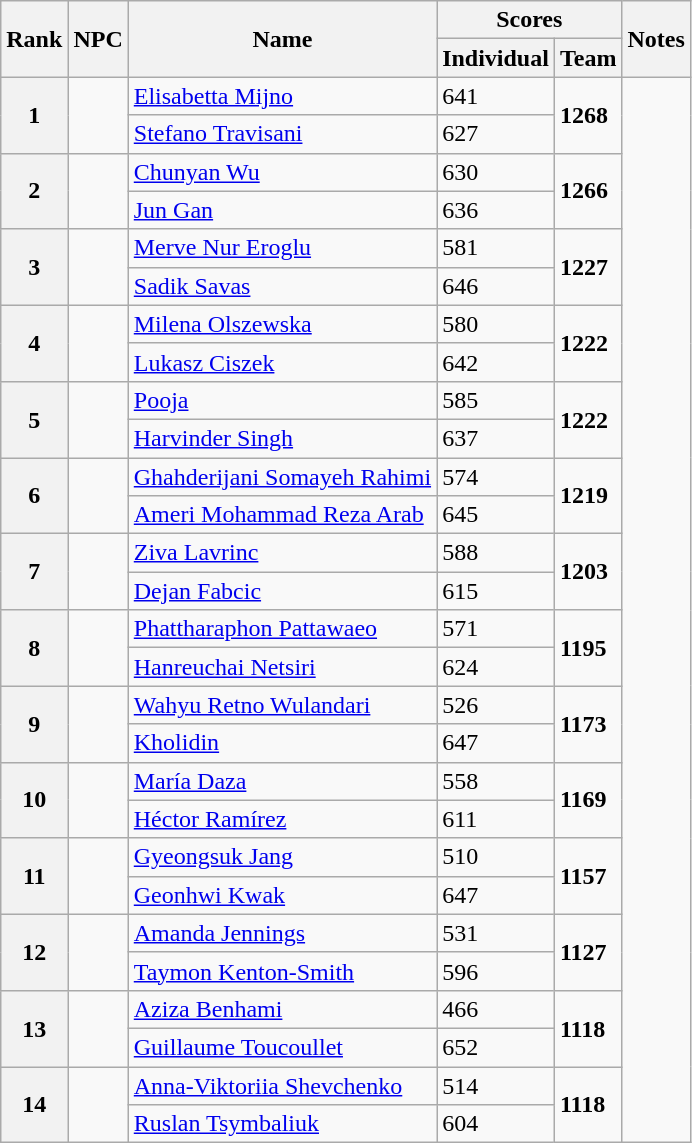<table class="wikitable sortable">
<tr>
<th rowspan="2">Rank</th>
<th rowspan="2">NPC</th>
<th rowspan="2">Name</th>
<th colspan="2">Scores</th>
<th rowspan="2">Notes</th>
</tr>
<tr>
<th>Individual</th>
<th>Team</th>
</tr>
<tr>
<th rowspan="2">1</th>
<td rowspan="2"></td>
<td><a href='#'>Elisabetta Mijno</a></td>
<td>641</td>
<td rowspan="2"><strong>1268</strong></td>
<td rowspan="28"></td>
</tr>
<tr>
<td><a href='#'>Stefano Travisani</a></td>
<td>627</td>
</tr>
<tr>
<th rowspan="2">2</th>
<td rowspan="2"></td>
<td><a href='#'>Chunyan Wu</a></td>
<td>630</td>
<td rowspan="2"><strong>1266</strong></td>
</tr>
<tr>
<td><a href='#'>Jun Gan</a></td>
<td>636</td>
</tr>
<tr>
<th rowspan="2">3</th>
<td rowspan="2"></td>
<td><a href='#'>Merve Nur Eroglu</a></td>
<td>581</td>
<td rowspan="2"><strong>1227</strong></td>
</tr>
<tr>
<td><a href='#'>Sadik Savas</a></td>
<td>646</td>
</tr>
<tr>
<th rowspan="2">4</th>
<td rowspan="2"></td>
<td><a href='#'>Milena Olszewska</a></td>
<td>580</td>
<td rowspan="2"><strong>1222</strong></td>
</tr>
<tr>
<td><a href='#'>Lukasz Ciszek</a></td>
<td>642</td>
</tr>
<tr>
<th rowspan="2">5</th>
<td rowspan="2"></td>
<td><a href='#'>Pooja</a></td>
<td>585</td>
<td rowspan="2"><strong>1222</strong></td>
</tr>
<tr>
<td><a href='#'>Harvinder Singh</a></td>
<td>637</td>
</tr>
<tr>
<th rowspan="2">6</th>
<td rowspan="2"></td>
<td><a href='#'>Ghahderijani Somayeh Rahimi</a></td>
<td>574</td>
<td rowspan="2"><strong>1219</strong></td>
</tr>
<tr>
<td><a href='#'>Ameri Mohammad Reza Arab</a></td>
<td>645</td>
</tr>
<tr>
<th rowspan="2">7</th>
<td rowspan="2"></td>
<td><a href='#'>Ziva Lavrinc</a></td>
<td>588</td>
<td rowspan="2"><strong>1203</strong></td>
</tr>
<tr>
<td><a href='#'>Dejan Fabcic</a></td>
<td>615</td>
</tr>
<tr>
<th rowspan="2">8</th>
<td rowspan="2"></td>
<td><a href='#'>Phattharaphon Pattawaeo</a></td>
<td>571</td>
<td rowspan="2"><strong>1195</strong></td>
</tr>
<tr>
<td><a href='#'>Hanreuchai Netsiri</a></td>
<td>624</td>
</tr>
<tr>
<th rowspan="2">9</th>
<td rowspan="2"></td>
<td><a href='#'>Wahyu Retno Wulandari</a></td>
<td>526</td>
<td rowspan="2"><strong>1173</strong></td>
</tr>
<tr>
<td><a href='#'>Kholidin</a></td>
<td>647</td>
</tr>
<tr>
<th rowspan="2">10</th>
<td rowspan="2"></td>
<td><a href='#'>María Daza</a></td>
<td>558</td>
<td rowspan="2"><strong>1169</strong></td>
</tr>
<tr>
<td><a href='#'>Héctor Ramírez</a></td>
<td>611</td>
</tr>
<tr>
<th rowspan="2">11</th>
<td rowspan="2"></td>
<td><a href='#'>Gyeongsuk Jang</a></td>
<td>510</td>
<td rowspan="2"><strong>1157</strong></td>
</tr>
<tr>
<td><a href='#'>Geonhwi Kwak</a></td>
<td>647</td>
</tr>
<tr>
<th rowspan="2">12</th>
<td rowspan="2"></td>
<td><a href='#'>Amanda Jennings</a></td>
<td>531</td>
<td rowspan="2"><strong>1127</strong></td>
</tr>
<tr>
<td><a href='#'>Taymon Kenton-Smith</a></td>
<td>596</td>
</tr>
<tr>
<th rowspan="2">13</th>
<td rowspan="2"></td>
<td><a href='#'>Aziza Benhami</a></td>
<td>466</td>
<td rowspan="2"><strong>1118</strong></td>
</tr>
<tr>
<td><a href='#'>Guillaume Toucoullet</a></td>
<td>652</td>
</tr>
<tr>
<th rowspan="2">14</th>
<td rowspan="2"></td>
<td><a href='#'>Anna-Viktoriia Shevchenko</a></td>
<td>514</td>
<td rowspan="2"><strong>1118</strong></td>
</tr>
<tr>
<td><a href='#'>Ruslan Tsymbaliuk</a></td>
<td>604</td>
</tr>
</table>
